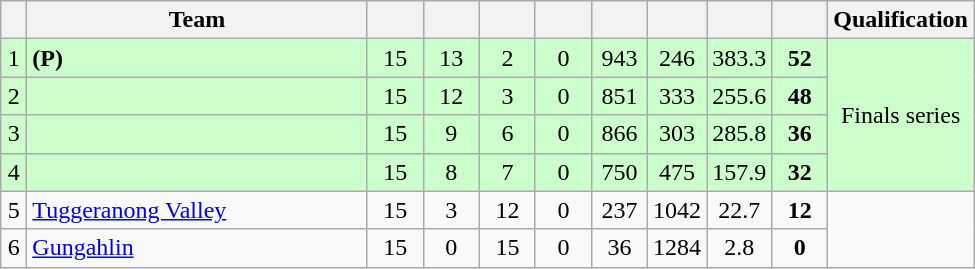<table class="wikitable" style="text-align:center; margin-bottom:0">
<tr>
<th style="width:10px"></th>
<th style="width:35%;">Team</th>
<th style="width:30px;"></th>
<th style="width:30px;"></th>
<th style="width:30px;"></th>
<th style="width:30px;"></th>
<th style="width:30px;"></th>
<th style="width:30px;"></th>
<th style="width:30px;"></th>
<th style="width:30px;"></th>
<th>Qualification</th>
</tr>
<tr style="background:#ccffcc;">
<td>1</td>
<td style="text-align:left;"> <strong>(P)</strong></td>
<td>15</td>
<td>13</td>
<td>2</td>
<td>0</td>
<td>943</td>
<td>246</td>
<td>383.3</td>
<td><strong>52</strong></td>
<td rowspan=4>Finals series</td>
</tr>
<tr style="background:#ccffcc;">
<td>2</td>
<td style="text-align:left;"></td>
<td>15</td>
<td>12</td>
<td>3</td>
<td>0</td>
<td>851</td>
<td>333</td>
<td>255.6</td>
<td><strong>48</strong></td>
</tr>
<tr style="background:#ccffcc;">
<td>3</td>
<td style="text-align:left;"></td>
<td>15</td>
<td>9</td>
<td>6</td>
<td>0</td>
<td>866</td>
<td>303</td>
<td>285.8</td>
<td><strong>36</strong></td>
</tr>
<tr style="background:#ccffcc;">
<td>4</td>
<td style="text-align:left;"></td>
<td>15</td>
<td>8</td>
<td>7</td>
<td>0</td>
<td>750</td>
<td>475</td>
<td>157.9</td>
<td><strong>32</strong></td>
</tr>
<tr>
<td>5</td>
<td style="text-align:left;"><a href='#'>Tuggeranong Valley</a></td>
<td>15</td>
<td>3</td>
<td>12</td>
<td>0</td>
<td>237</td>
<td>1042</td>
<td>22.7</td>
<td><strong>12</strong></td>
</tr>
<tr>
<td>6</td>
<td style="text-align:left;"><a href='#'>Gungahlin</a></td>
<td>15</td>
<td>0</td>
<td>15</td>
<td>0</td>
<td>36</td>
<td>1284</td>
<td>2.8</td>
<td><strong>0</strong></td>
</tr>
</table>
